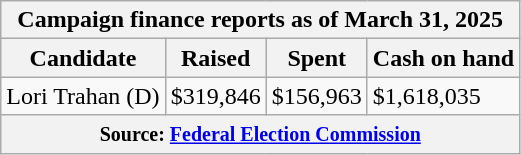<table class="wikitable sortable">
<tr>
<th colspan=4>Campaign finance reports as of March 31, 2025</th>
</tr>
<tr style="text-align:center;">
<th>Candidate</th>
<th>Raised</th>
<th>Spent</th>
<th>Cash on hand</th>
</tr>
<tr>
<td>Lori Trahan (D)</td>
<td>$319,846</td>
<td>$156,963</td>
<td>$1,618,035</td>
</tr>
<tr>
<th colspan="4"><small>Source: <a href='#'>Federal Election Commission</a></small></th>
</tr>
</table>
